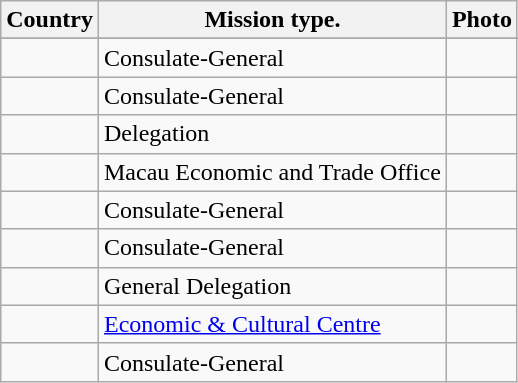<table class="wikitable sortable">
<tr valign="middle">
<th>Country</th>
<th>Mission type.</th>
<th>Photo</th>
</tr>
<tr style="font-weight:bold; background-color: #DDDDDD">
</tr>
<tr>
<td></td>
<td>Consulate-General</td>
<td></td>
</tr>
<tr>
<td></td>
<td>Consulate-General</td>
<td></td>
</tr>
<tr>
<td></td>
<td>Delegation</td>
<td></td>
</tr>
<tr>
<td></td>
<td>Macau Economic and Trade Office</td>
<td></td>
</tr>
<tr>
<td></td>
<td>Consulate-General</td>
<td></td>
</tr>
<tr>
<td></td>
<td>Consulate-General</td>
<td></td>
</tr>
<tr>
<td></td>
<td>General Delegation</td>
<td></td>
</tr>
<tr>
<td></td>
<td><a href='#'>Economic & Cultural Centre</a></td>
<td></td>
</tr>
<tr>
<td></td>
<td>Consulate-General</td>
<td></td>
</tr>
</table>
